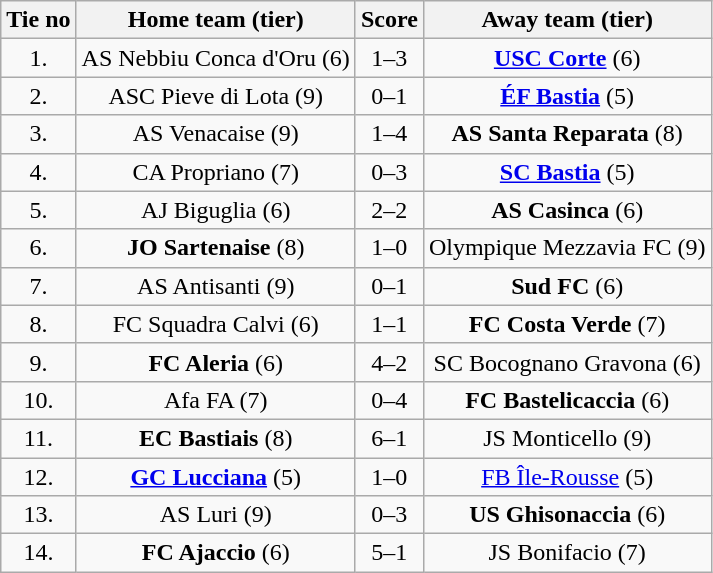<table class="wikitable" style="text-align: center">
<tr>
<th>Tie no</th>
<th>Home team (tier)</th>
<th>Score</th>
<th>Away team (tier)</th>
</tr>
<tr>
<td>1.</td>
<td>AS Nebbiu Conca d'Oru (6)</td>
<td>1–3</td>
<td><strong><a href='#'>USC Corte</a></strong> (6)</td>
</tr>
<tr>
<td>2.</td>
<td>ASC Pieve di Lota (9)</td>
<td>0–1</td>
<td><strong><a href='#'>ÉF Bastia</a></strong> (5)</td>
</tr>
<tr>
<td>3.</td>
<td>AS Venacaise (9)</td>
<td>1–4</td>
<td><strong>AS Santa Reparata</strong> (8)</td>
</tr>
<tr>
<td>4.</td>
<td>CA Propriano (7)</td>
<td>0–3</td>
<td><strong><a href='#'>SC Bastia</a></strong> (5)</td>
</tr>
<tr>
<td>5.</td>
<td>AJ Biguglia (6)</td>
<td>2–2 </td>
<td><strong>AS Casinca</strong> (6)</td>
</tr>
<tr>
<td>6.</td>
<td><strong>JO Sartenaise</strong> (8)</td>
<td>1–0</td>
<td>Olympique Mezzavia FC (9)</td>
</tr>
<tr>
<td>7.</td>
<td>AS Antisanti (9)</td>
<td>0–1</td>
<td><strong>Sud FC</strong> (6)</td>
</tr>
<tr>
<td>8.</td>
<td>FC Squadra Calvi (6)</td>
<td>1–1 </td>
<td><strong>FC Costa Verde</strong> (7)</td>
</tr>
<tr>
<td>9.</td>
<td><strong>FC Aleria</strong> (6)</td>
<td>4–2 </td>
<td>SC Bocognano Gravona (6)</td>
</tr>
<tr>
<td>10.</td>
<td>Afa FA (7)</td>
<td>0–4</td>
<td><strong>FC Bastelicaccia</strong> (6)</td>
</tr>
<tr>
<td>11.</td>
<td><strong>EC Bastiais</strong> (8)</td>
<td>6–1</td>
<td>JS Monticello (9)</td>
</tr>
<tr>
<td>12.</td>
<td><strong><a href='#'>GC Lucciana</a></strong> (5)</td>
<td>1–0</td>
<td><a href='#'>FB Île-Rousse</a> (5)</td>
</tr>
<tr>
<td>13.</td>
<td>AS Luri (9)</td>
<td>0–3</td>
<td><strong>US Ghisonaccia</strong> (6)</td>
</tr>
<tr>
<td>14.</td>
<td><strong>FC Ajaccio</strong> (6)</td>
<td>5–1</td>
<td>JS Bonifacio (7)</td>
</tr>
</table>
